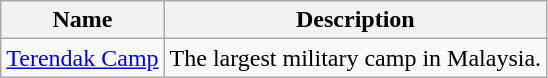<table class="wikitable">
<tr>
<th>Name</th>
<th>Description</th>
</tr>
<tr>
<td><a href='#'>Terendak Camp</a></td>
<td>The largest military camp in Malaysia.</td>
</tr>
</table>
